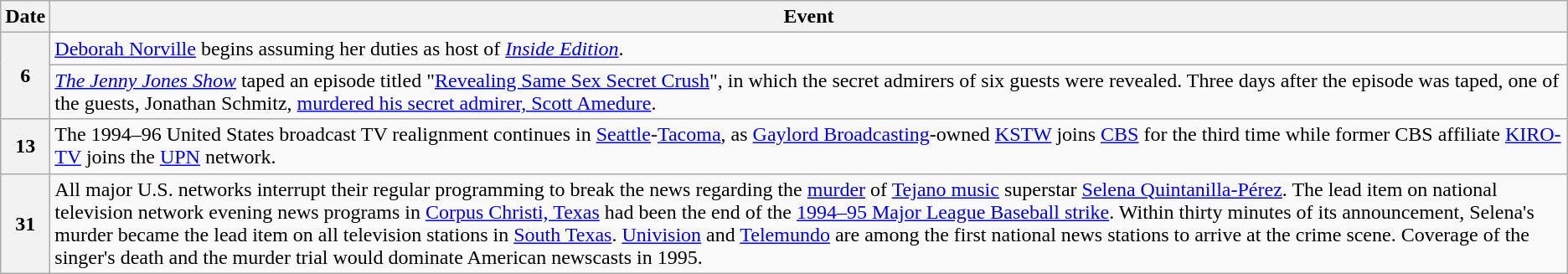<table class="wikitable">
<tr>
<th>Date</th>
<th>Event</th>
</tr>
<tr>
<th rowspan="2">6</th>
<td><a href='#'>Deborah Norville</a> begins assuming her duties as host of <em><a href='#'>Inside Edition</a></em>.</td>
</tr>
<tr>
<td><em><a href='#'>The Jenny Jones Show</a></em> taped an episode titled "<a href='#'>Revealing Same Sex Secret Crush</a>", in which the secret admirers of six guests were revealed. Three days after the episode was taped, one of the guests, Jonathan Schmitz, <a href='#'>murdered his secret admirer, Scott Amedure</a>.</td>
</tr>
<tr>
<th>13</th>
<td>The 1994–96 United States broadcast TV realignment continues in <a href='#'>Seattle</a>-<a href='#'>Tacoma</a>, as <a href='#'>Gaylord Broadcasting</a>-owned <a href='#'>KSTW</a> joins <a href='#'>CBS</a> for the third time while former CBS affiliate <a href='#'>KIRO-TV</a> joins the <a href='#'>UPN</a> network.</td>
</tr>
<tr>
<th>31</th>
<td>All major U.S. networks interrupt their regular programming to break the news regarding the <a href='#'>murder</a> of <a href='#'>Tejano music</a> superstar <a href='#'>Selena Quintanilla-Pérez</a>. The lead item on national television network evening news programs in <a href='#'>Corpus Christi, Texas</a> had been the end of the <a href='#'>1994–95 Major League Baseball strike</a>. Within thirty minutes of its announcement, Selena's murder became the lead item on all television stations in <a href='#'>South Texas</a>. <a href='#'>Univision</a> and <a href='#'>Telemundo</a> are among the first national news stations to arrive at the crime scene. Coverage of the singer's death and the murder trial would dominate American newscasts in 1995.</td>
</tr>
</table>
